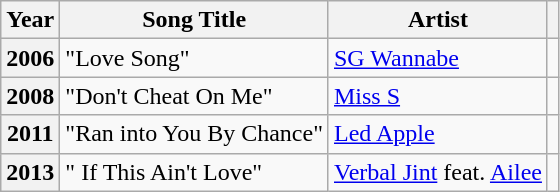<table class="wikitable plainrowheaders sortable">
<tr>
<th scope="col">Year</th>
<th scope="col">Song Title</th>
<th scope="col">Artist</th>
<th scope="col" class="unsortable"></th>
</tr>
<tr>
<th scope="row">2006</th>
<td>"Love Song"</td>
<td><a href='#'>SG Wannabe</a></td>
<td></td>
</tr>
<tr>
<th scope="row">2008</th>
<td>"Don't Cheat On Me"</td>
<td><a href='#'>Miss S</a></td>
<td></td>
</tr>
<tr>
<th scope="row">2011</th>
<td>"Ran into You By Chance"</td>
<td><a href='#'>Led Apple</a></td>
<td></td>
</tr>
<tr>
<th scope="row">2013</th>
<td>" If This Ain't Love"</td>
<td><a href='#'>Verbal Jint</a> feat. <a href='#'>Ailee</a></td>
<td></td>
</tr>
</table>
